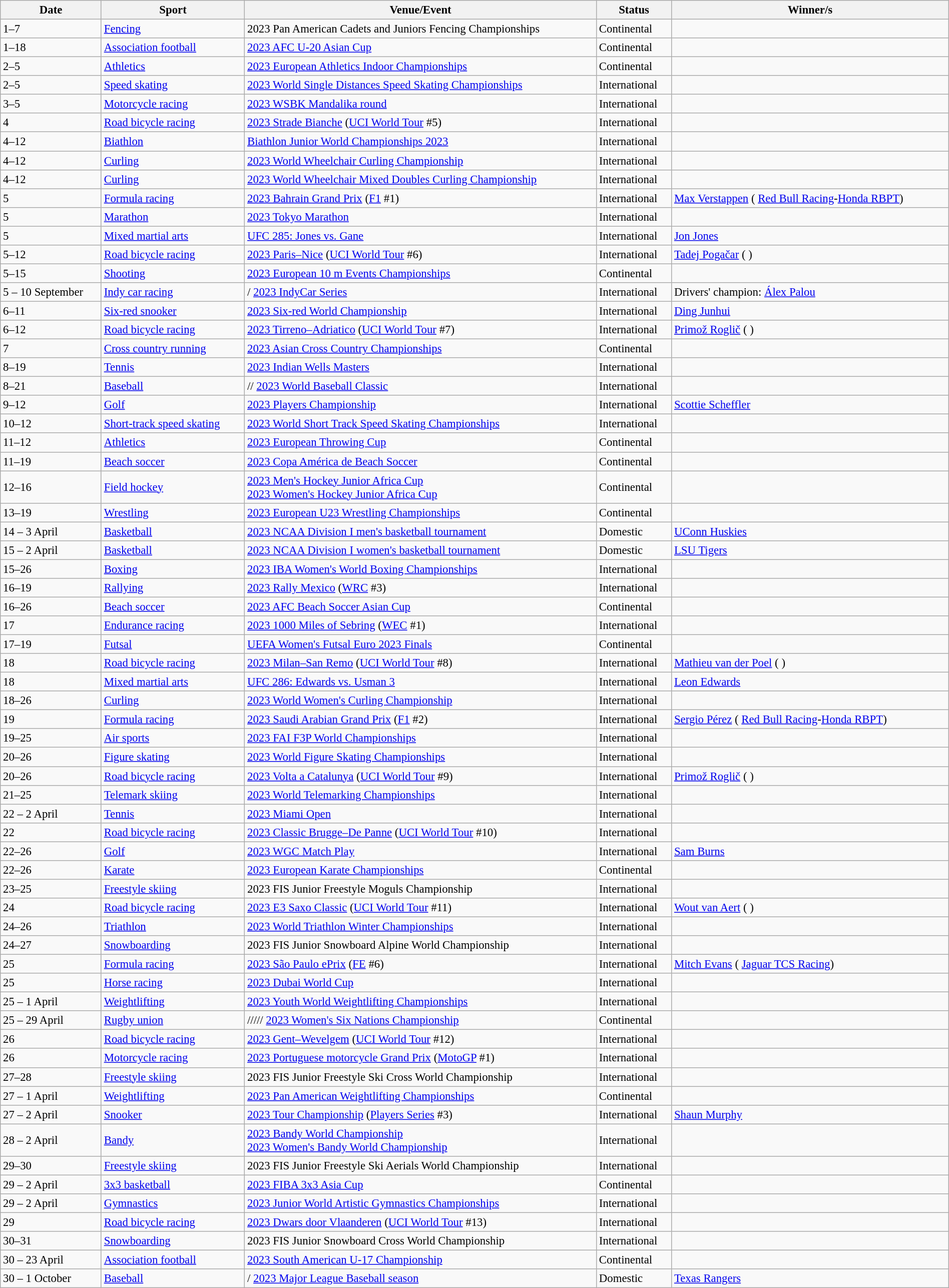<table class="wikitable source" style="font-size:95%; width: 100%">
<tr>
<th>Date</th>
<th>Sport</th>
<th>Venue/Event</th>
<th>Status</th>
<th>Winner/s</th>
</tr>
<tr>
<td>1–7</td>
<td><a href='#'>Fencing</a></td>
<td> 2023 Pan American Cadets and Juniors Fencing Championships</td>
<td>Continental</td>
<td></td>
</tr>
<tr>
<td>1–18</td>
<td><a href='#'>Association football</a></td>
<td> <a href='#'>2023 AFC U-20 Asian Cup</a></td>
<td>Continental</td>
<td></td>
</tr>
<tr>
<td>2–5</td>
<td><a href='#'>Athletics</a></td>
<td> <a href='#'>2023 European Athletics Indoor Championships</a></td>
<td>Continental</td>
<td></td>
</tr>
<tr>
<td>2–5</td>
<td><a href='#'>Speed skating</a></td>
<td> <a href='#'>2023 World Single Distances Speed Skating Championships</a></td>
<td>International</td>
<td></td>
</tr>
<tr>
<td>3–5</td>
<td><a href='#'>Motorcycle racing</a></td>
<td> <a href='#'>2023 WSBK Mandalika round</a></td>
<td>International</td>
<td></td>
</tr>
<tr>
<td>4</td>
<td><a href='#'>Road bicycle racing</a></td>
<td> <a href='#'>2023 Strade Bianche</a> (<a href='#'>UCI World Tour</a> #5)</td>
<td>International</td>
<td></td>
</tr>
<tr>
<td>4–12</td>
<td><a href='#'>Biathlon</a></td>
<td> <a href='#'>Biathlon Junior World Championships 2023</a></td>
<td>International</td>
<td></td>
</tr>
<tr>
<td>4–12</td>
<td><a href='#'>Curling</a></td>
<td> <a href='#'>2023 World Wheelchair Curling Championship</a></td>
<td>International</td>
<td></td>
</tr>
<tr>
<td>4–12</td>
<td><a href='#'>Curling</a></td>
<td> <a href='#'>2023 World Wheelchair Mixed Doubles Curling Championship</a></td>
<td>International</td>
<td></td>
</tr>
<tr>
<td>5</td>
<td><a href='#'>Formula racing</a></td>
<td> <a href='#'>2023 Bahrain Grand Prix</a> (<a href='#'>F1</a> #1)</td>
<td>International</td>
<td> <a href='#'>Max Verstappen</a> ( <a href='#'>Red Bull Racing</a>-<a href='#'>Honda RBPT</a>)</td>
</tr>
<tr>
<td>5</td>
<td><a href='#'>Marathon</a></td>
<td> <a href='#'>2023 Tokyo Marathon</a></td>
<td>International</td>
<td></td>
</tr>
<tr>
<td>5</td>
<td><a href='#'>Mixed martial arts</a></td>
<td> <a href='#'>UFC 285: Jones vs. Gane</a></td>
<td>International</td>
<td> <a href='#'>Jon Jones</a></td>
</tr>
<tr>
<td>5–12</td>
<td><a href='#'>Road bicycle racing</a></td>
<td> <a href='#'>2023 Paris–Nice</a> (<a href='#'>UCI World Tour</a> #6)</td>
<td>International</td>
<td> <a href='#'>Tadej Pogačar</a> ( )</td>
</tr>
<tr>
<td>5–15</td>
<td><a href='#'>Shooting</a></td>
<td> <a href='#'>2023 European 10 m Events Championships</a></td>
<td>Continental</td>
<td></td>
</tr>
<tr>
<td>5 – 10 September</td>
<td><a href='#'>Indy car racing</a></td>
<td>/ <a href='#'>2023 IndyCar Series</a></td>
<td>International</td>
<td>Drivers' champion:  <a href='#'>Álex Palou</a></td>
</tr>
<tr>
<td>6–11</td>
<td><a href='#'>Six-red snooker</a></td>
<td> <a href='#'>2023 Six-red World Championship</a></td>
<td>International</td>
<td> <a href='#'>Ding Junhui</a></td>
</tr>
<tr>
<td>6–12</td>
<td><a href='#'>Road bicycle racing</a></td>
<td> <a href='#'>2023 Tirreno–Adriatico</a> (<a href='#'>UCI World Tour</a> #7)</td>
<td>International</td>
<td> <a href='#'>Primož Roglič</a> ( )</td>
</tr>
<tr>
<td>7</td>
<td><a href='#'>Cross country running</a></td>
<td><a href='#'>2023 Asian Cross Country Championships</a></td>
<td>Continental</td>
<td></td>
</tr>
<tr>
<td>8–19</td>
<td><a href='#'>Tennis</a></td>
<td> <a href='#'>2023 Indian Wells Masters</a></td>
<td>International</td>
<td></td>
</tr>
<tr>
<td>8–21</td>
<td><a href='#'>Baseball</a></td>
<td>// <a href='#'>2023 World Baseball Classic</a></td>
<td>International</td>
<td></td>
</tr>
<tr>
<td>9–12</td>
<td><a href='#'>Golf</a></td>
<td> <a href='#'>2023 Players Championship</a></td>
<td>International</td>
<td> <a href='#'>Scottie Scheffler</a></td>
</tr>
<tr>
<td>10–12</td>
<td><a href='#'>Short-track speed skating</a></td>
<td> <a href='#'>2023 World Short Track Speed Skating Championships</a></td>
<td>International</td>
<td></td>
</tr>
<tr>
<td>11–12</td>
<td><a href='#'>Athletics</a></td>
<td> <a href='#'>2023 European Throwing Cup</a></td>
<td>Continental</td>
<td></td>
</tr>
<tr>
<td>11–19</td>
<td><a href='#'>Beach soccer</a></td>
<td> <a href='#'>2023 Copa América de Beach Soccer</a></td>
<td>Continental</td>
<td></td>
</tr>
<tr>
<td>12–16</td>
<td><a href='#'>Field hockey</a></td>
<td> <a href='#'>2023 Men's Hockey Junior Africa Cup</a><br> <a href='#'>2023 Women's Hockey Junior Africa Cup</a></td>
<td>Continental</td>
<td></td>
</tr>
<tr>
<td>13–19</td>
<td><a href='#'>Wrestling</a></td>
<td> <a href='#'>2023 European U23 Wrestling Championships</a></td>
<td>Continental</td>
<td></td>
</tr>
<tr>
<td>14 – 3 April</td>
<td><a href='#'>Basketball</a></td>
<td> <a href='#'>2023 NCAA Division I men's basketball tournament</a></td>
<td>Domestic</td>
<td> <a href='#'>UConn Huskies</a></td>
</tr>
<tr>
<td>15 – 2 April</td>
<td><a href='#'>Basketball</a></td>
<td> <a href='#'>2023 NCAA Division I women's basketball tournament</a></td>
<td>Domestic</td>
<td> <a href='#'>LSU Tigers</a></td>
</tr>
<tr>
<td>15–26</td>
<td><a href='#'>Boxing</a></td>
<td> <a href='#'>2023 IBA Women's World Boxing Championships</a></td>
<td>International</td>
<td></td>
</tr>
<tr>
<td>16–19</td>
<td><a href='#'>Rallying</a></td>
<td> <a href='#'>2023 Rally Mexico</a> (<a href='#'>WRC</a> #3)</td>
<td>International</td>
<td></td>
</tr>
<tr>
<td>16–26</td>
<td><a href='#'>Beach soccer</a></td>
<td> <a href='#'>2023 AFC Beach Soccer Asian Cup</a></td>
<td>Continental</td>
<td></td>
</tr>
<tr>
<td>17</td>
<td><a href='#'>Endurance racing</a></td>
<td> <a href='#'>2023 1000 Miles of Sebring</a> (<a href='#'>WEC</a> #1)</td>
<td>International</td>
<td></td>
</tr>
<tr>
<td>17–19</td>
<td><a href='#'>Futsal</a></td>
<td> <a href='#'>UEFA Women's Futsal Euro 2023 Finals</a></td>
<td>Continental</td>
<td></td>
</tr>
<tr>
<td>18</td>
<td><a href='#'>Road bicycle racing</a></td>
<td> <a href='#'>2023 Milan–San Remo</a> (<a href='#'>UCI World Tour</a> #8)</td>
<td>International</td>
<td> <a href='#'>Mathieu van der Poel</a> ( )</td>
</tr>
<tr>
<td>18</td>
<td><a href='#'>Mixed martial arts</a></td>
<td> <a href='#'>UFC 286: Edwards vs. Usman 3</a></td>
<td>International</td>
<td> <a href='#'>Leon Edwards</a></td>
</tr>
<tr>
<td>18–26</td>
<td><a href='#'>Curling</a></td>
<td> <a href='#'>2023 World Women's Curling Championship</a></td>
<td>International</td>
<td></td>
</tr>
<tr>
<td>19</td>
<td><a href='#'>Formula racing</a></td>
<td> <a href='#'>2023 Saudi Arabian Grand Prix</a> (<a href='#'>F1</a> #2)</td>
<td>International</td>
<td> <a href='#'>Sergio Pérez</a> ( <a href='#'>Red Bull Racing</a>-<a href='#'>Honda RBPT</a>)</td>
</tr>
<tr>
<td>19–25</td>
<td><a href='#'>Air sports</a></td>
<td> <a href='#'>2023 FAI F3P World Championships</a></td>
<td>International</td>
<td></td>
</tr>
<tr>
<td>20–26</td>
<td><a href='#'>Figure skating</a></td>
<td> <a href='#'>2023 World Figure Skating Championships</a></td>
<td>International</td>
<td></td>
</tr>
<tr>
<td>20–26</td>
<td><a href='#'>Road bicycle racing</a></td>
<td> <a href='#'>2023 Volta a Catalunya</a> (<a href='#'>UCI World Tour</a> #9)</td>
<td>International</td>
<td> <a href='#'>Primož Roglič</a> ( )</td>
</tr>
<tr>
<td>21–25</td>
<td><a href='#'>Telemark skiing</a></td>
<td> <a href='#'>2023 World Telemarking Championships</a></td>
<td>International</td>
<td></td>
</tr>
<tr>
<td>22 – 2 April</td>
<td><a href='#'>Tennis</a></td>
<td> <a href='#'>2023 Miami Open</a></td>
<td>International</td>
<td></td>
</tr>
<tr>
<td>22</td>
<td><a href='#'>Road bicycle racing</a></td>
<td> <a href='#'>2023 Classic Brugge–De Panne</a> (<a href='#'>UCI World Tour</a> #10)</td>
<td>International</td>
<td></td>
</tr>
<tr>
<td>22–26</td>
<td><a href='#'>Golf</a></td>
<td> <a href='#'>2023 WGC Match Play</a></td>
<td>International</td>
<td> <a href='#'>Sam Burns</a></td>
</tr>
<tr>
<td>22–26</td>
<td><a href='#'>Karate</a></td>
<td> <a href='#'>2023 European Karate Championships</a></td>
<td>Continental</td>
<td></td>
</tr>
<tr>
<td>23–25</td>
<td><a href='#'>Freestyle skiing</a></td>
<td> 2023 FIS Junior Freestyle Moguls Championship</td>
<td>International</td>
<td></td>
</tr>
<tr>
<td>24</td>
<td><a href='#'>Road bicycle racing</a></td>
<td> <a href='#'>2023 E3 Saxo Classic</a> (<a href='#'>UCI World Tour</a> #11)</td>
<td>International</td>
<td> <a href='#'>Wout van Aert</a> ( )</td>
</tr>
<tr>
<td>24–26</td>
<td><a href='#'>Triathlon</a></td>
<td> <a href='#'>2023 World Triathlon Winter Championships</a></td>
<td>International</td>
<td></td>
</tr>
<tr>
<td>24–27</td>
<td><a href='#'>Snowboarding</a></td>
<td> 2023 FIS Junior Snowboard Alpine World Championship</td>
<td>International</td>
<td></td>
</tr>
<tr>
<td>25</td>
<td><a href='#'>Formula racing</a></td>
<td> <a href='#'>2023 São Paulo ePrix</a> (<a href='#'>FE</a> #6)</td>
<td>International</td>
<td> <a href='#'>Mitch Evans</a> ( <a href='#'>Jaguar TCS Racing</a>)</td>
</tr>
<tr>
<td>25</td>
<td><a href='#'>Horse racing</a></td>
<td> <a href='#'>2023 Dubai World Cup</a></td>
<td>International</td>
<td></td>
</tr>
<tr>
<td>25 – 1 April</td>
<td><a href='#'>Weightlifting</a></td>
<td> <a href='#'>2023 Youth World Weightlifting Championships</a></td>
<td>International</td>
<td></td>
</tr>
<tr>
<td>25 – 29 April</td>
<td><a href='#'>Rugby union</a></td>
<td>///// <a href='#'>2023 Women's Six Nations Championship</a></td>
<td>Continental</td>
<td></td>
</tr>
<tr>
<td>26</td>
<td><a href='#'>Road bicycle racing</a></td>
<td> <a href='#'>2023 Gent–Wevelgem</a> (<a href='#'>UCI World Tour</a> #12)</td>
<td>International</td>
<td></td>
</tr>
<tr>
<td>26</td>
<td><a href='#'>Motorcycle racing</a></td>
<td> <a href='#'>2023 Portuguese motorcycle Grand Prix</a> (<a href='#'>MotoGP</a> #1)</td>
<td>International</td>
<td></td>
</tr>
<tr>
<td>27–28</td>
<td><a href='#'>Freestyle skiing</a></td>
<td> 2023 FIS Junior Freestyle Ski Cross World Championship</td>
<td>International</td>
<td></td>
</tr>
<tr>
<td>27 – 1 April</td>
<td><a href='#'>Weightlifting</a></td>
<td> <a href='#'>2023 Pan American Weightlifting Championships</a></td>
<td>Continental</td>
<td></td>
</tr>
<tr>
<td>27 – 2 April</td>
<td><a href='#'>Snooker</a></td>
<td> <a href='#'>2023 Tour Championship</a> (<a href='#'>Players Series</a> #3)</td>
<td>International</td>
<td> <a href='#'>Shaun Murphy</a></td>
</tr>
<tr>
<td>28 – 2 April</td>
<td><a href='#'>Bandy</a></td>
<td> <a href='#'>2023 Bandy World Championship</a><br> <a href='#'>2023 Women's Bandy World Championship</a></td>
<td>International</td>
<td></td>
</tr>
<tr>
<td>29–30</td>
<td><a href='#'>Freestyle skiing</a></td>
<td> 2023 FIS Junior Freestyle Ski Aerials World Championship</td>
<td>International</td>
<td></td>
</tr>
<tr>
<td>29 – 2 April</td>
<td><a href='#'>3x3 basketball</a></td>
<td> <a href='#'>2023 FIBA 3x3 Asia Cup</a></td>
<td>Continental</td>
<td></td>
</tr>
<tr>
<td>29 – 2 April</td>
<td><a href='#'>Gymnastics</a></td>
<td> <a href='#'>2023 Junior World Artistic Gymnastics Championships</a></td>
<td>International</td>
<td></td>
</tr>
<tr>
<td>29</td>
<td><a href='#'>Road bicycle racing</a></td>
<td> <a href='#'>2023 Dwars door Vlaanderen</a> (<a href='#'>UCI World Tour</a> #13)</td>
<td>International</td>
<td></td>
</tr>
<tr>
<td>30–31</td>
<td><a href='#'>Snowboarding</a></td>
<td> 2023 FIS Junior Snowboard Cross World Championship</td>
<td>International</td>
<td></td>
</tr>
<tr>
<td>30 – 23 April</td>
<td><a href='#'>Association football</a></td>
<td> <a href='#'>2023 South American U-17 Championship</a></td>
<td>Continental</td>
<td></td>
</tr>
<tr>
<td>30 – 1 October</td>
<td><a href='#'>Baseball</a></td>
<td>/ <a href='#'>2023 Major League Baseball season</a></td>
<td>Domestic</td>
<td> <a href='#'>Texas Rangers</a></td>
</tr>
</table>
